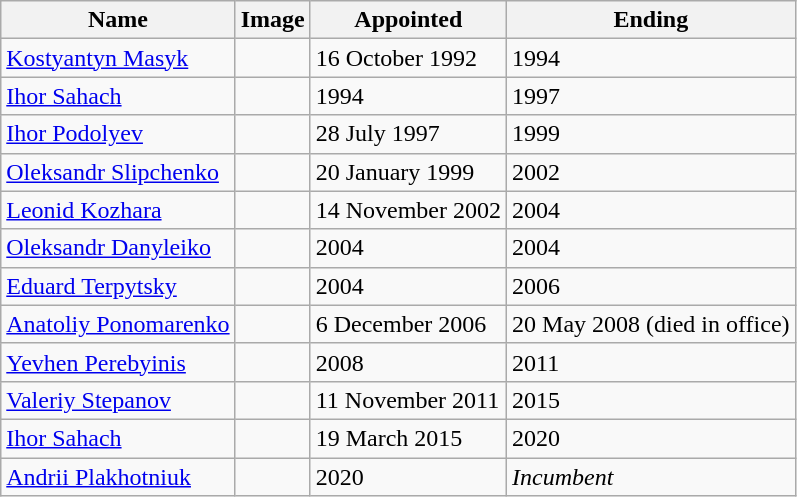<table class="wikitable">
<tr>
<th>Name</th>
<th>Image</th>
<th>Appointed</th>
<th>Ending</th>
</tr>
<tr>
<td><a href='#'>Kostyantyn Masyk</a></td>
<td></td>
<td>16 October 1992</td>
<td>1994</td>
</tr>
<tr>
<td><a href='#'>Ihor Sahach</a></td>
<td></td>
<td>1994</td>
<td>1997</td>
</tr>
<tr>
<td><a href='#'>Ihor Podolyev</a></td>
<td></td>
<td>28 July 1997</td>
<td>1999</td>
</tr>
<tr>
<td><a href='#'>Oleksandr Slipchenko</a></td>
<td></td>
<td>20 January 1999</td>
<td>2002</td>
</tr>
<tr>
<td><a href='#'>Leonid Kozhara</a></td>
<td></td>
<td>14 November 2002</td>
<td>2004</td>
</tr>
<tr>
<td><a href='#'>Oleksandr Danyleiko</a></td>
<td></td>
<td>2004</td>
<td>2004</td>
</tr>
<tr>
<td><a href='#'>Eduard Terpytsky</a></td>
<td></td>
<td>2004</td>
<td>2006</td>
</tr>
<tr>
<td><a href='#'>Anatoliy Ponomarenko</a></td>
<td></td>
<td>6 December 2006</td>
<td>20 May 2008 (died in office)</td>
</tr>
<tr>
<td><a href='#'>Yevhen Perebyinis</a></td>
<td></td>
<td>2008</td>
<td>2011</td>
</tr>
<tr>
<td><a href='#'>Valeriy Stepanov</a></td>
<td></td>
<td>11 November 2011</td>
<td>2015</td>
</tr>
<tr>
<td><a href='#'>Ihor Sahach</a></td>
<td></td>
<td>19 March 2015</td>
<td>2020</td>
</tr>
<tr>
<td><a href='#'>Andrii Plakhotniuk</a></td>
<td></td>
<td>2020</td>
<td><em>Incumbent</em></td>
</tr>
</table>
